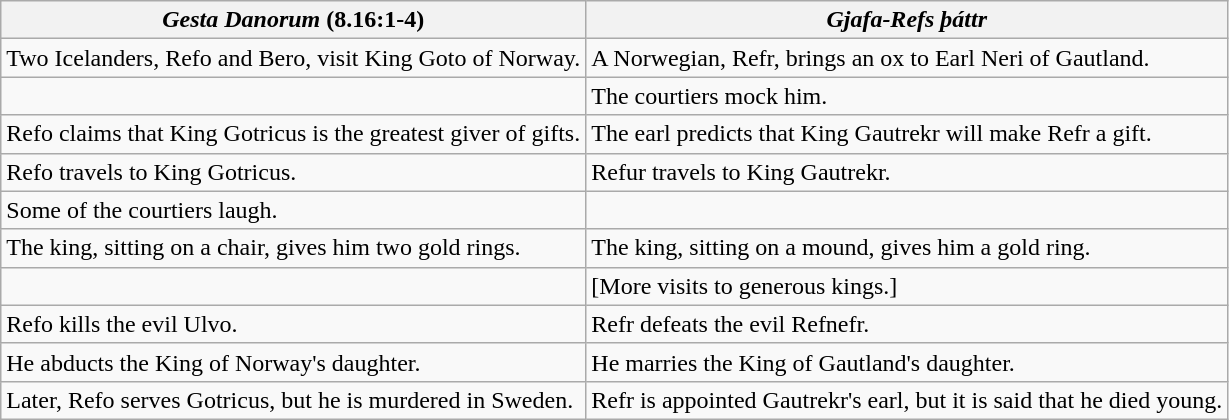<table class="wikitable">
<tr>
<th><em>Gesta Danorum</em> (8.16:1-4)</th>
<th><em>Gjafa-Refs þáttr</em></th>
</tr>
<tr>
<td>Two Icelanders, Refo and Bero, visit King Goto of Norway.</td>
<td>A Norwegian, Refr, brings an ox to Earl Neri of Gautland.</td>
</tr>
<tr>
<td></td>
<td>The courtiers mock him.</td>
</tr>
<tr>
<td>Refo claims that King Gotricus is the greatest giver of gifts.</td>
<td>The earl predicts that King Gautrekr will make Refr a gift.</td>
</tr>
<tr>
<td>Refo travels to King Gotricus.</td>
<td>Refur travels to King Gautrekr.</td>
</tr>
<tr>
<td>Some of the courtiers laugh.</td>
<td></td>
</tr>
<tr>
<td>The king, sitting on a chair, gives him two gold rings.</td>
<td>The king, sitting on a mound, gives him a gold ring.</td>
</tr>
<tr>
<td></td>
<td>[More visits to generous kings.]</td>
</tr>
<tr>
<td>Refo kills the evil Ulvo.</td>
<td>Refr defeats the evil Refnefr.</td>
</tr>
<tr>
<td>He abducts the King of Norway's daughter.</td>
<td>He marries the King of Gautland's daughter.</td>
</tr>
<tr>
<td>Later, Refo serves Gotricus, but he is murdered in Sweden.</td>
<td>Refr is appointed Gautrekr's earl, but it is said that he died young.</td>
</tr>
</table>
